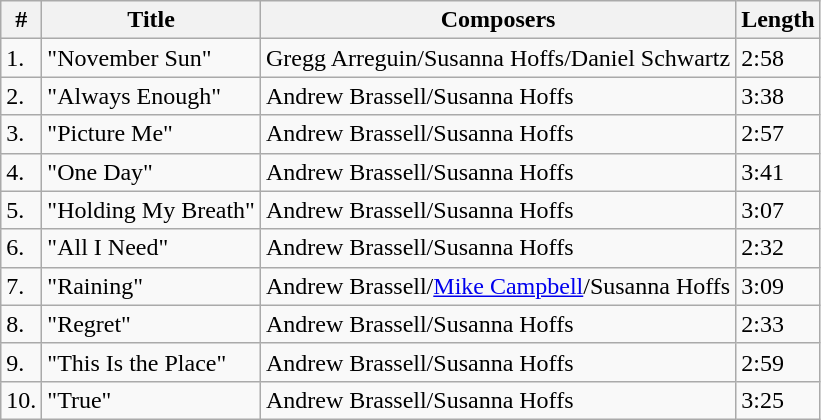<table class="wikitable">
<tr>
<th bgcolor="#ebf5ff">#</th>
<th bgcolor="#ebf5ff">Title</th>
<th bgcolor="#ebf5ff">Composers</th>
<th bgcolor="#ebf5ff">Length</th>
</tr>
<tr>
<td>1.</td>
<td>"November Sun"</td>
<td>Gregg Arreguin/Susanna Hoffs/Daniel Schwartz</td>
<td>2:58</td>
</tr>
<tr>
<td>2.</td>
<td>"Always Enough"</td>
<td>Andrew Brassell/Susanna Hoffs</td>
<td>3:38</td>
</tr>
<tr>
<td>3.</td>
<td>"Picture Me"</td>
<td>Andrew Brassell/Susanna Hoffs</td>
<td>2:57</td>
</tr>
<tr>
<td>4.</td>
<td>"One Day"</td>
<td>Andrew Brassell/Susanna Hoffs</td>
<td>3:41</td>
</tr>
<tr>
<td>5.</td>
<td>"Holding My Breath"</td>
<td>Andrew Brassell/Susanna Hoffs</td>
<td>3:07</td>
</tr>
<tr>
<td>6.</td>
<td>"All I Need"</td>
<td>Andrew Brassell/Susanna Hoffs</td>
<td>2:32</td>
</tr>
<tr>
<td>7.</td>
<td>"Raining"</td>
<td>Andrew Brassell/<a href='#'>Mike Campbell</a>/Susanna Hoffs</td>
<td>3:09</td>
</tr>
<tr>
<td>8.</td>
<td>"Regret"</td>
<td>Andrew Brassell/Susanna Hoffs</td>
<td>2:33</td>
</tr>
<tr>
<td>9.</td>
<td>"This Is the Place"</td>
<td>Andrew Brassell/Susanna Hoffs</td>
<td>2:59</td>
</tr>
<tr>
<td>10.</td>
<td>"True"</td>
<td>Andrew Brassell/Susanna Hoffs</td>
<td>3:25</td>
</tr>
</table>
